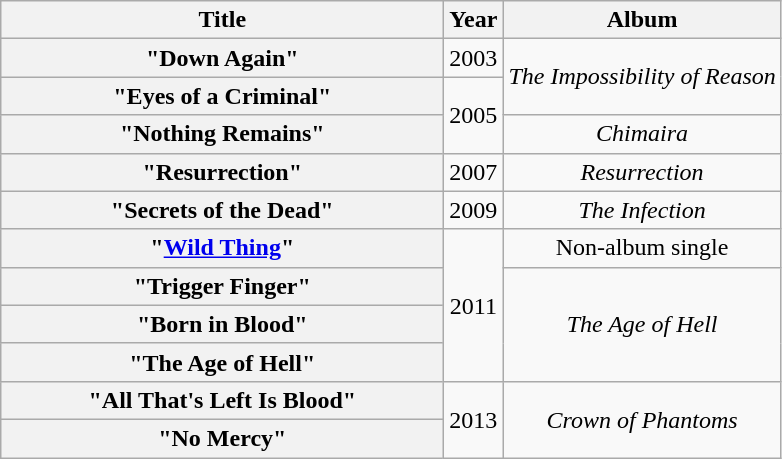<table class="wikitable plainrowheaders" style="text-align:center;">
<tr>
<th scope="col" style="width:18em;">Title</th>
<th scope="col">Year</th>
<th scope="col">Album</th>
</tr>
<tr>
<th scope="row">"Down Again"</th>
<td>2003</td>
<td rowspan="2"><em>The Impossibility of Reason</em></td>
</tr>
<tr>
<th scope="row">"Eyes of a Criminal"</th>
<td rowspan="2">2005</td>
</tr>
<tr>
<th scope="row">"Nothing Remains"</th>
<td><em>Chimaira</em></td>
</tr>
<tr>
<th scope="row">"Resurrection"</th>
<td>2007</td>
<td><em>Resurrection</em></td>
</tr>
<tr>
<th scope="row">"Secrets of the Dead"</th>
<td>2009</td>
<td><em>The Infection</em></td>
</tr>
<tr>
<th scope="row">"<a href='#'>Wild Thing</a>"</th>
<td rowspan="4">2011</td>
<td>Non-album single</td>
</tr>
<tr>
<th scope="row">"Trigger Finger"</th>
<td rowspan="3"><em>The Age of Hell</em></td>
</tr>
<tr>
<th scope="row">"Born in Blood"</th>
</tr>
<tr>
<th scope="row">"The Age of Hell"</th>
</tr>
<tr>
<th scope="row">"All That's Left Is Blood"</th>
<td rowspan="2">2013</td>
<td rowspan="2"><em>Crown of Phantoms</em></td>
</tr>
<tr>
<th scope="row">"No Mercy"</th>
</tr>
</table>
